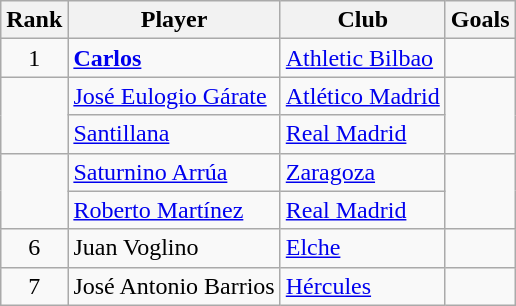<table class="wikitable">
<tr>
<th>Rank</th>
<th>Player</th>
<th>Club</th>
<th>Goals</th>
</tr>
<tr>
<td align="center">1</td>
<td> <strong><a href='#'>Carlos</a></strong></td>
<td><a href='#'>Athletic Bilbao</a></td>
<td></td>
</tr>
<tr>
<td rowspan="2"></td>
<td> <a href='#'>José Eulogio Gárate</a></td>
<td><a href='#'>Atlético Madrid</a></td>
<td rowspan="2"></td>
</tr>
<tr>
<td> <a href='#'>Santillana</a></td>
<td><a href='#'>Real Madrid</a></td>
</tr>
<tr>
<td rowspan="2"></td>
<td> <a href='#'>Saturnino Arrúa</a></td>
<td><a href='#'>Zaragoza</a></td>
<td rowspan="2"></td>
</tr>
<tr>
<td> <a href='#'>Roberto Martínez</a></td>
<td><a href='#'>Real Madrid</a></td>
</tr>
<tr>
<td align="center">6</td>
<td> Juan Voglino</td>
<td><a href='#'>Elche</a></td>
<td></td>
</tr>
<tr>
<td align="center">7</td>
<td> José Antonio Barrios</td>
<td><a href='#'>Hércules</a></td>
<td></td>
</tr>
</table>
